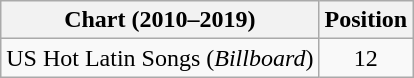<table class="wikitable">
<tr>
<th>Chart (2010–2019)</th>
<th>Position</th>
</tr>
<tr>
<td>US Hot Latin Songs (<em>Billboard</em>)</td>
<td style="text-align:center;">12</td>
</tr>
</table>
